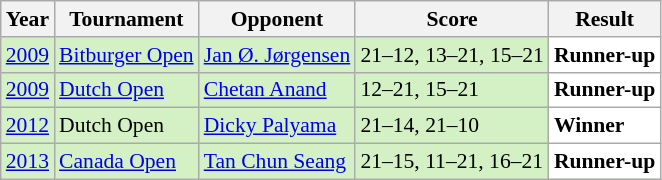<table class="sortable wikitable" style="font-size: 90%;">
<tr>
<th>Year</th>
<th>Tournament</th>
<th>Opponent</th>
<th>Score</th>
<th>Result</th>
</tr>
<tr style="background:#D4F1C5">
<td align="center"><a href='#'>2009</a></td>
<td align="left"><a href='#'>Bitburger Open</a></td>
<td align="left"> <a href='#'>Jan Ø. Jørgensen</a></td>
<td align="left">21–12, 13–21, 15–21</td>
<td style="text-align:left; background:white"> <strong>Runner-up</strong></td>
</tr>
<tr style="background:#D4F1C5">
<td align="center"><a href='#'>2009</a></td>
<td align="left"><a href='#'>Dutch Open</a></td>
<td align="left"> <a href='#'>Chetan Anand</a></td>
<td align="left">12–21, 15–21</td>
<td style="text-align:left; background:white"> <strong>Runner-up</strong></td>
</tr>
<tr style="background:#D4F1C5">
<td align="center"><a href='#'>2012</a></td>
<td align="left">Dutch Open</td>
<td align="left"> <a href='#'>Dicky Palyama</a></td>
<td align="left">21–14, 21–10</td>
<td style="text-align:left; background:white"> <strong>Winner</strong></td>
</tr>
<tr style="background:#D4F1C5">
<td align="center"><a href='#'>2013</a></td>
<td align="left"><a href='#'>Canada Open</a></td>
<td align="left"> <a href='#'>Tan Chun Seang</a></td>
<td align="left">21–15, 11–21, 16–21</td>
<td style="text-align:left; background:white"> <strong>Runner-up</strong></td>
</tr>
</table>
